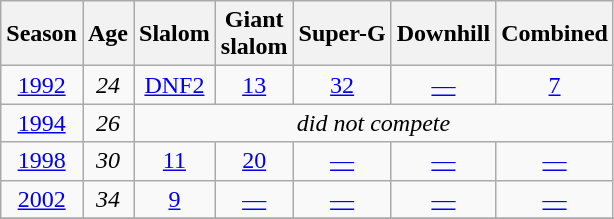<table class=wikitable style="text-align:center">
<tr>
<th>Season</th>
<th>Age</th>
<th>Slalom</th>
<th>Giant<br>slalom</th>
<th>Super-G</th>
<th>Downhill</th>
<th>Combined</th>
</tr>
<tr>
<td><a href='#'>1992</a></td>
<td><em>24</em></td>
<td><a href='#'>DNF2</a></td>
<td><a href='#'>13</a></td>
<td><a href='#'>32</a></td>
<td><a href='#'>—</a></td>
<td><a href='#'>7</a></td>
</tr>
<tr>
<td><a href='#'>1994</a></td>
<td><em>26</em></td>
<td colspan="5"><em>did not compete</em></td>
</tr>
<tr>
<td><a href='#'>1998</a></td>
<td><em>30</em></td>
<td><a href='#'>11</a></td>
<td><a href='#'>20</a></td>
<td><a href='#'>—</a></td>
<td><a href='#'>—</a></td>
<td><a href='#'>—</a></td>
</tr>
<tr>
<td><a href='#'>2002</a></td>
<td><em>34</em></td>
<td><a href='#'>9</a></td>
<td><a href='#'>—</a></td>
<td><a href='#'>—</a></td>
<td><a href='#'>—</a></td>
<td><a href='#'>—</a></td>
</tr>
<tr>
</tr>
</table>
